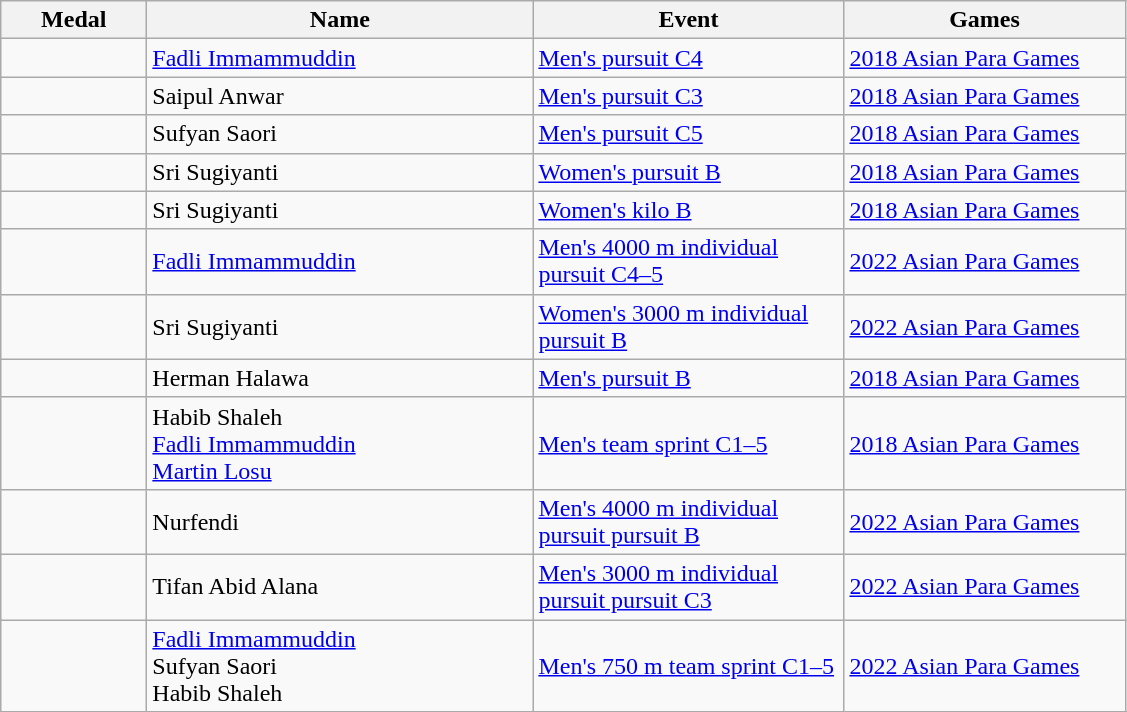<table class="wikitable sortable" style="font-size:100%">
<tr>
<th width="90">Medal</th>
<th width="250">Name</th>
<th width="200">Event</th>
<th width="180">Games</th>
</tr>
<tr>
<td></td>
<td><a href='#'>Fadli Immammuddin</a></td>
<td><a href='#'>Men's pursuit C4</a></td>
<td><a href='#'>2018 Asian Para Games</a></td>
</tr>
<tr>
<td></td>
<td>Saipul Anwar</td>
<td><a href='#'>Men's pursuit C3</a></td>
<td><a href='#'>2018 Asian Para Games</a></td>
</tr>
<tr>
<td></td>
<td>Sufyan Saori</td>
<td><a href='#'>Men's pursuit C5</a></td>
<td><a href='#'>2018 Asian Para Games</a></td>
</tr>
<tr>
<td></td>
<td>Sri Sugiyanti</td>
<td><a href='#'>Women's pursuit B</a></td>
<td><a href='#'>2018 Asian Para Games</a></td>
</tr>
<tr>
<td></td>
<td>Sri Sugiyanti</td>
<td><a href='#'>Women's kilo B</a></td>
<td><a href='#'>2018 Asian Para Games</a></td>
</tr>
<tr>
<td></td>
<td><a href='#'>Fadli Immammuddin</a></td>
<td><a href='#'>Men's 4000 m individual pursuit C4–5</a></td>
<td><a href='#'>2022 Asian Para Games</a></td>
</tr>
<tr>
<td></td>
<td>Sri Sugiyanti</td>
<td><a href='#'>Women's 3000 m individual pursuit B</a></td>
<td><a href='#'>2022 Asian Para Games</a></td>
</tr>
<tr>
<td></td>
<td>Herman Halawa</td>
<td><a href='#'>Men's pursuit B</a></td>
<td><a href='#'>2018 Asian Para Games</a></td>
</tr>
<tr>
<td></td>
<td>Habib Shaleh<br><a href='#'>Fadli Immammuddin</a><br><a href='#'>Martin Losu</a></td>
<td><a href='#'>Men's team sprint C1–5</a></td>
<td><a href='#'>2018 Asian Para Games</a></td>
</tr>
<tr>
<td></td>
<td>Nurfendi</td>
<td><a href='#'>Men's 4000 m individual pursuit pursuit B</a></td>
<td><a href='#'>2022 Asian Para Games</a></td>
</tr>
<tr>
<td></td>
<td>Tifan Abid Alana</td>
<td><a href='#'>Men's 3000 m individual pursuit pursuit C3</a></td>
<td><a href='#'>2022 Asian Para Games</a></td>
</tr>
<tr>
<td></td>
<td><a href='#'>Fadli Immammuddin</a><br>Sufyan Saori<br>Habib Shaleh</td>
<td><a href='#'>Men's 750 m team sprint C1–5</a></td>
<td><a href='#'>2022 Asian Para Games</a></td>
</tr>
<tr>
</tr>
</table>
